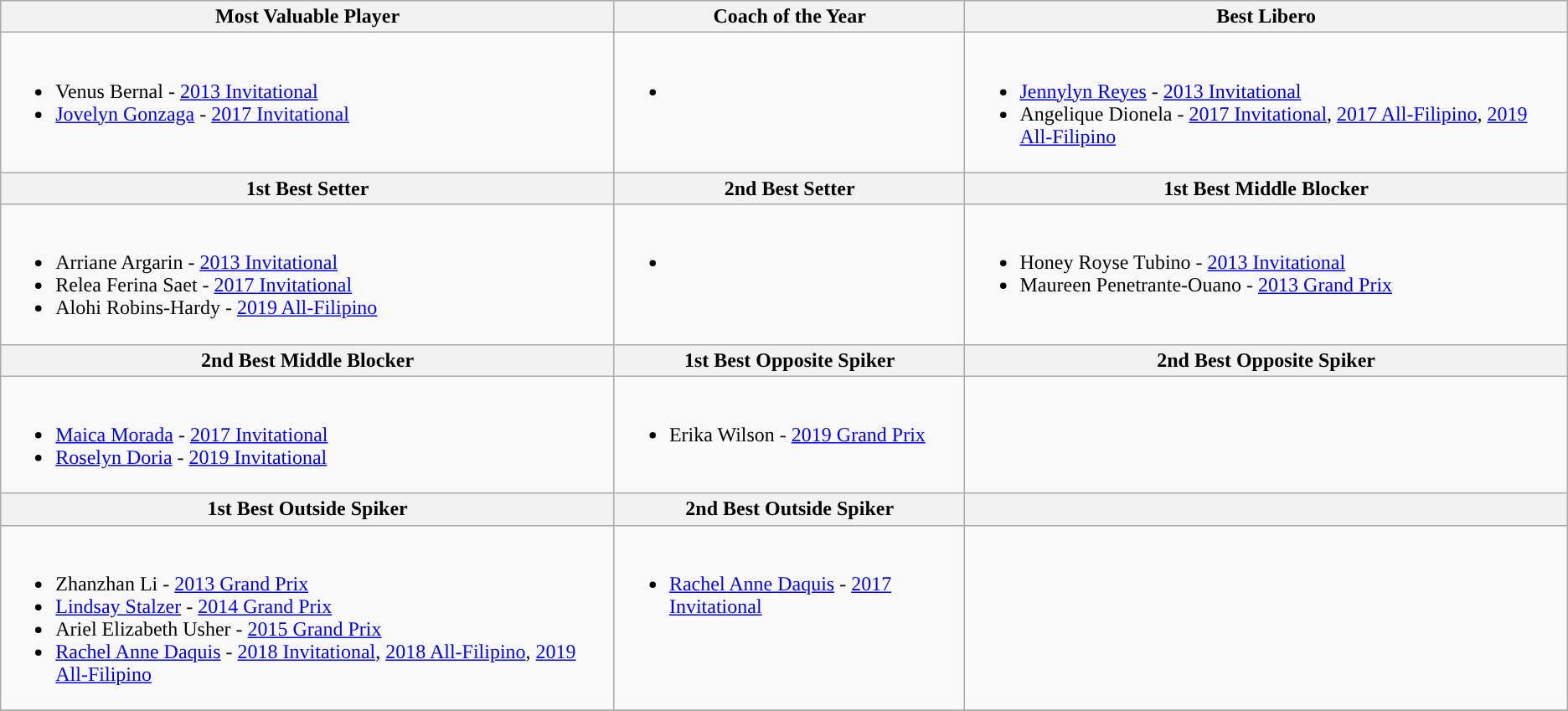<table class=wikitable>
<tr>
<th>Most Valuable Player</th>
<th>Coach of the Year</th>
<th>Best Libero</th>
</tr>
<tr>
<td valign="top"><br><ul><li> Venus Bernal - <a href='#'>2013 Invitational</a></li><li> <a href='#'>Jovelyn Gonzaga</a> - <a href='#'>2017 Invitational</a></li></ul></td>
<td valign="top"><br><ul><li></li></ul></td>
<td valign="top"><br><ul><li> <a href='#'>Jennylyn Reyes</a> - <a href='#'>2013 Invitational</a></li><li> Angelique Dionela - <a href='#'>2017 Invitational</a>, <a href='#'>2017 All-Filipino</a>, <a href='#'>2019 All-Filipino</a></li></ul></td>
</tr>
<tr>
<th>1st Best Setter</th>
<th>2nd Best Setter</th>
<th>1st Best Middle Blocker</th>
</tr>
<tr>
<td valign="top"><br><ul><li> Arriane Argarin - <a href='#'>2013 Invitational</a></li><li> Relea Ferina Saet - <a href='#'>2017 Invitational</a></li><li> Alohi Robins-Hardy - <a href='#'>2019 All-Filipino</a></li></ul></td>
<td valign="top"><br><ul><li></li></ul></td>
<td valign="top"><br><ul><li> Honey Royse Tubino - <a href='#'>2013 Invitational</a></li><li> Maureen Penetrante-Ouano - <a href='#'>2013 Grand Prix</a></li></ul></td>
</tr>
<tr>
<th>2nd Best Middle Blocker</th>
<th>1st Best Opposite Spiker</th>
<th>2nd Best Opposite Spiker</th>
</tr>
<tr>
<td valign="top"><br><ul><li> <a href='#'>Maica Morada</a> - <a href='#'>2017 Invitational</a></li><li> <a href='#'>Roselyn Doria</a> - <a href='#'>2019 Invitational</a></li></ul></td>
<td valign="top"><br><ul><li> Erika Wilson - <a href='#'>2019 Grand Prix</a></li></ul></td>
<td valign="top"></td>
</tr>
<tr>
<th>1st Best Outside Spiker</th>
<th>2nd Best Outside Spiker</th>
<th></th>
</tr>
<tr>
<td valign="top"><br><ul><li> Zhanzhan Li - <a href='#'>2013 Grand Prix</a></li><li> <a href='#'>Lindsay Stalzer</a> - <a href='#'>2014 Grand Prix</a></li><li> Ariel Elizabeth Usher - <a href='#'>2015 Grand Prix</a></li><li> <a href='#'>Rachel Anne Daquis</a> - <a href='#'>2018 Invitational</a>, <a href='#'>2018 All-Filipino</a>, <a href='#'>2019 All-Filipino</a></li></ul></td>
<td valign="top"><br><ul><li> <a href='#'>Rachel Anne Daquis</a> - <a href='#'>2017 Invitational</a></li></ul></td>
<td valign="top"></td>
</tr>
<tr>
</tr>
</table>
